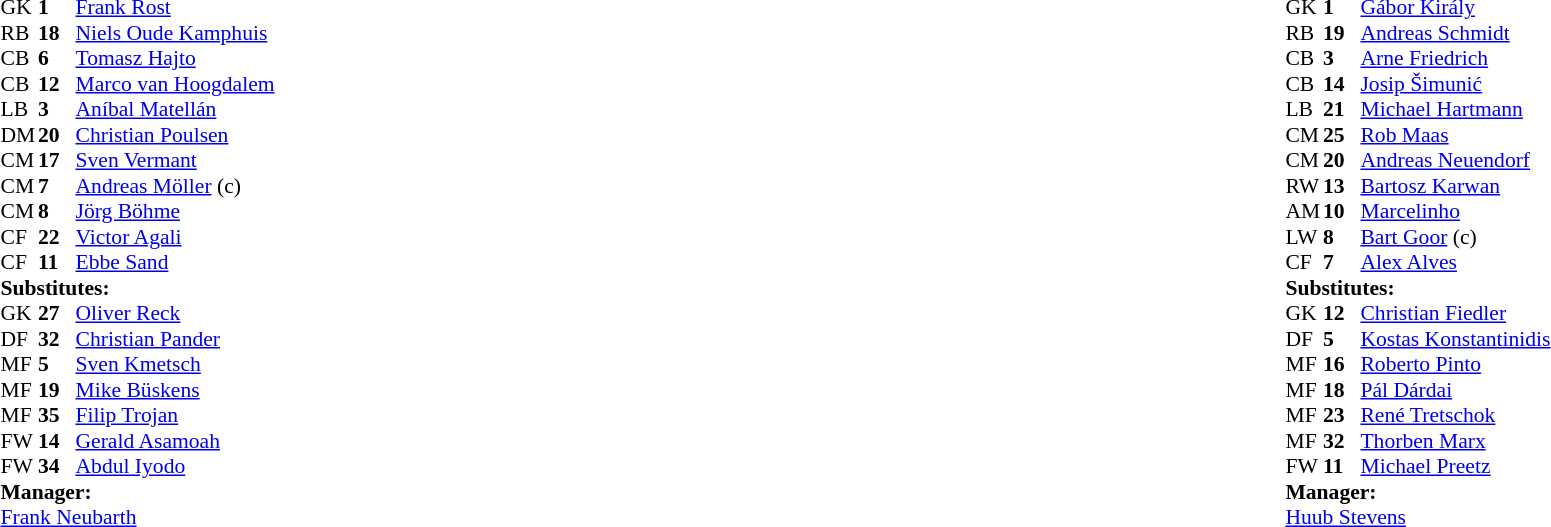<table width="100%">
<tr>
<td valign="top" width="40%"><br><table style="font-size:90%" cellspacing="0" cellpadding="0">
<tr>
<th width=25></th>
<th width=25></th>
</tr>
<tr>
<td>GK</td>
<td><strong>1</strong></td>
<td> <a href='#'>Frank Rost</a></td>
<td></td>
</tr>
<tr>
<td>RB</td>
<td><strong>18</strong></td>
<td> <a href='#'>Niels Oude Kamphuis</a></td>
<td></td>
<td></td>
</tr>
<tr>
<td>CB</td>
<td><strong>6</strong></td>
<td> <a href='#'>Tomasz Hajto</a></td>
</tr>
<tr>
<td>CB</td>
<td><strong>12</strong></td>
<td> <a href='#'>Marco van Hoogdalem</a></td>
</tr>
<tr>
<td>LB</td>
<td><strong>3</strong></td>
<td> <a href='#'>Aníbal Matellán</a></td>
</tr>
<tr>
<td>DM</td>
<td><strong>20</strong></td>
<td> <a href='#'>Christian Poulsen</a></td>
</tr>
<tr>
<td>CM</td>
<td><strong>17</strong></td>
<td> <a href='#'>Sven Vermant</a></td>
<td></td>
<td></td>
</tr>
<tr>
<td>CM</td>
<td><strong>7</strong></td>
<td> <a href='#'>Andreas Möller</a> (c)</td>
</tr>
<tr>
<td>CM</td>
<td><strong>8</strong></td>
<td> <a href='#'>Jörg Böhme</a></td>
<td></td>
<td></td>
</tr>
<tr>
<td>CF</td>
<td><strong>22</strong></td>
<td> <a href='#'>Victor Agali</a></td>
</tr>
<tr>
<td>CF</td>
<td><strong>11</strong></td>
<td> <a href='#'>Ebbe Sand</a></td>
</tr>
<tr>
<td colspan=3><strong>Substitutes:</strong></td>
</tr>
<tr>
<td>GK</td>
<td><strong>27</strong></td>
<td> <a href='#'>Oliver Reck</a></td>
</tr>
<tr>
<td>DF</td>
<td><strong>32</strong></td>
<td> <a href='#'>Christian Pander</a></td>
</tr>
<tr>
<td>MF</td>
<td><strong>5</strong></td>
<td> <a href='#'>Sven Kmetsch</a></td>
<td></td>
<td></td>
</tr>
<tr>
<td>MF</td>
<td><strong>19</strong></td>
<td> <a href='#'>Mike Büskens</a></td>
</tr>
<tr>
<td>MF</td>
<td><strong>35</strong></td>
<td> <a href='#'>Filip Trojan</a></td>
</tr>
<tr>
<td>FW</td>
<td><strong>14</strong></td>
<td> <a href='#'>Gerald Asamoah</a></td>
<td></td>
<td></td>
</tr>
<tr>
<td>FW</td>
<td><strong>34</strong></td>
<td> <a href='#'>Abdul Iyodo</a></td>
<td></td>
<td></td>
</tr>
<tr>
<td colspan=3><strong>Manager:</strong></td>
</tr>
<tr>
<td colspan=3> <a href='#'>Frank Neubarth</a></td>
</tr>
</table>
</td>
<td valign="top"></td>
<td valign="top" width="50%"><br><table style="font-size:90%; margin:auto" cellspacing="0" cellpadding="0">
<tr>
<th width=25></th>
<th width=25></th>
</tr>
<tr>
<td>GK</td>
<td><strong>1</strong></td>
<td> <a href='#'>Gábor Király</a></td>
</tr>
<tr>
<td>RB</td>
<td><strong>19</strong></td>
<td> <a href='#'>Andreas Schmidt</a></td>
<td></td>
<td></td>
</tr>
<tr>
<td>CB</td>
<td><strong>3</strong></td>
<td> <a href='#'>Arne Friedrich</a></td>
</tr>
<tr>
<td>CB</td>
<td><strong>14</strong></td>
<td> <a href='#'>Josip Šimunić</a></td>
<td></td>
</tr>
<tr>
<td>LB</td>
<td><strong>21</strong></td>
<td> <a href='#'>Michael Hartmann</a></td>
<td></td>
</tr>
<tr>
<td>CM</td>
<td><strong>25</strong></td>
<td> <a href='#'>Rob Maas</a></td>
</tr>
<tr>
<td>CM</td>
<td><strong>20</strong></td>
<td> <a href='#'>Andreas Neuendorf</a></td>
<td></td>
<td></td>
</tr>
<tr>
<td>RW</td>
<td><strong>13</strong></td>
<td> <a href='#'>Bartosz Karwan</a></td>
<td></td>
<td></td>
</tr>
<tr>
<td>AM</td>
<td><strong>10</strong></td>
<td> <a href='#'>Marcelinho</a></td>
<td></td>
</tr>
<tr>
<td>LW</td>
<td><strong>8</strong></td>
<td> <a href='#'>Bart Goor</a> (c)</td>
</tr>
<tr>
<td>CF</td>
<td><strong>7</strong></td>
<td> <a href='#'>Alex Alves</a></td>
<td></td>
</tr>
<tr>
<td colspan=3><strong>Substitutes:</strong></td>
</tr>
<tr>
<td>GK</td>
<td><strong>12</strong></td>
<td> <a href='#'>Christian Fiedler</a></td>
</tr>
<tr>
<td>DF</td>
<td><strong>5</strong></td>
<td> <a href='#'>Kostas Konstantinidis</a></td>
</tr>
<tr>
<td>MF</td>
<td><strong>16</strong></td>
<td> <a href='#'>Roberto Pinto</a></td>
<td></td>
<td></td>
</tr>
<tr>
<td>MF</td>
<td><strong>18</strong></td>
<td> <a href='#'>Pál Dárdai</a></td>
</tr>
<tr>
<td>MF</td>
<td><strong>23</strong></td>
<td> <a href='#'>René Tretschok</a></td>
<td></td>
<td></td>
</tr>
<tr>
<td>MF</td>
<td><strong>32</strong></td>
<td> <a href='#'>Thorben Marx</a></td>
<td></td>
<td></td>
</tr>
<tr>
<td>FW</td>
<td><strong>11</strong></td>
<td> <a href='#'>Michael Preetz</a></td>
</tr>
<tr>
<td colspan=3><strong>Manager:</strong></td>
</tr>
<tr>
<td colspan=3> <a href='#'>Huub Stevens</a></td>
</tr>
</table>
</td>
</tr>
</table>
